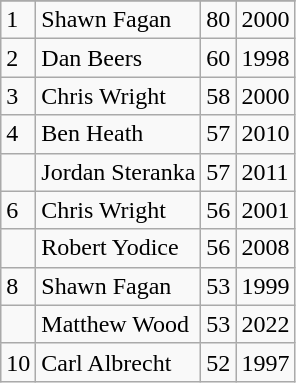<table class="wikitable">
<tr>
</tr>
<tr>
<td>1</td>
<td>Shawn Fagan</td>
<td>80</td>
<td>2000</td>
</tr>
<tr>
<td>2</td>
<td>Dan Beers</td>
<td>60</td>
<td>1998</td>
</tr>
<tr>
<td>3</td>
<td>Chris Wright</td>
<td>58</td>
<td>2000</td>
</tr>
<tr>
<td>4</td>
<td>Ben Heath</td>
<td>57</td>
<td>2010</td>
</tr>
<tr>
<td></td>
<td>Jordan Steranka</td>
<td>57</td>
<td>2011</td>
</tr>
<tr>
<td>6</td>
<td>Chris Wright</td>
<td>56</td>
<td>2001</td>
</tr>
<tr>
<td></td>
<td>Robert Yodice</td>
<td>56</td>
<td>2008</td>
</tr>
<tr>
<td>8</td>
<td>Shawn Fagan</td>
<td>53</td>
<td>1999</td>
</tr>
<tr>
<td></td>
<td>Matthew Wood</td>
<td>53</td>
<td>2022</td>
</tr>
<tr>
<td>10</td>
<td>Carl Albrecht</td>
<td>52</td>
<td>1997</td>
</tr>
</table>
